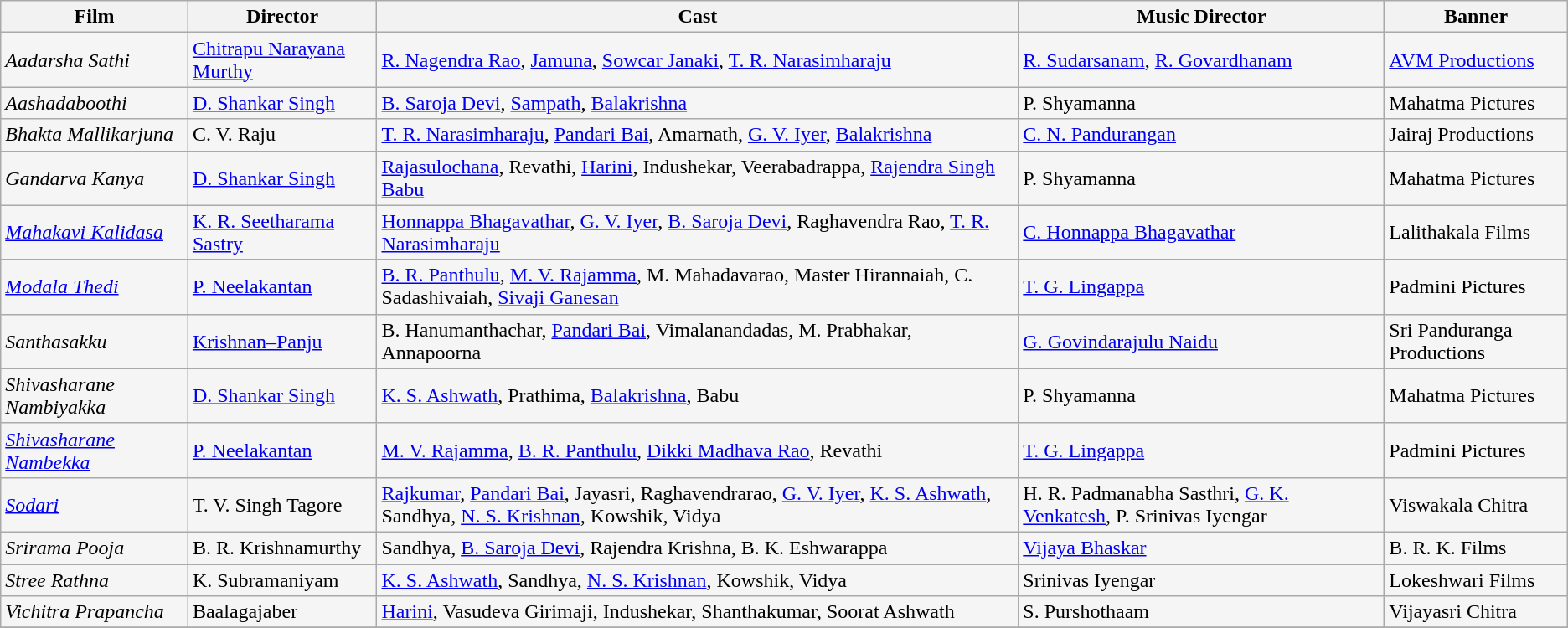<table class="wikitable sortable" style="background:#f5f5f5;">
<tr>
<th>Film</th>
<th>Director</th>
<th>Cast</th>
<th>Music Director</th>
<th>Banner</th>
</tr>
<tr>
<td><em>Aadarsha Sathi</em></td>
<td><a href='#'>Chitrapu Narayana Murthy</a></td>
<td><a href='#'>R. Nagendra Rao</a>, <a href='#'>Jamuna</a>, <a href='#'>Sowcar Janaki</a>, <a href='#'>T. R. Narasimharaju</a></td>
<td><a href='#'>R. Sudarsanam</a>, <a href='#'>R. Govardhanam</a></td>
<td><a href='#'>AVM Productions</a></td>
</tr>
<tr>
<td><em>Aashadaboothi</em></td>
<td><a href='#'>D. Shankar Singh</a></td>
<td><a href='#'>B. Saroja Devi</a>, <a href='#'>Sampath</a>, <a href='#'>Balakrishna</a></td>
<td>P. Shyamanna</td>
<td>Mahatma Pictures</td>
</tr>
<tr>
<td><em>Bhakta Mallikarjuna</em></td>
<td>C. V. Raju</td>
<td><a href='#'>T. R. Narasimharaju</a>, <a href='#'>Pandari Bai</a>, Amarnath, <a href='#'>G. V. Iyer</a>, <a href='#'>Balakrishna</a></td>
<td><a href='#'>C. N. Pandurangan</a></td>
<td>Jairaj Productions</td>
</tr>
<tr>
<td><em>Gandarva Kanya</em></td>
<td><a href='#'>D. Shankar Singh</a></td>
<td><a href='#'>Rajasulochana</a>, Revathi, <a href='#'>Harini</a>, Indushekar, Veerabadrappa, <a href='#'>Rajendra Singh Babu</a></td>
<td>P. Shyamanna</td>
<td>Mahatma Pictures</td>
</tr>
<tr>
<td><em><a href='#'>Mahakavi Kalidasa</a></em></td>
<td><a href='#'>K. R. Seetharama Sastry</a></td>
<td><a href='#'>Honnappa Bhagavathar</a>, <a href='#'>G. V. Iyer</a>, <a href='#'>B. Saroja Devi</a>, Raghavendra Rao, <a href='#'>T. R. Narasimharaju</a></td>
<td><a href='#'>C. Honnappa Bhagavathar</a></td>
<td>Lalithakala Films</td>
</tr>
<tr>
<td><em><a href='#'>Modala Thedi</a></em></td>
<td><a href='#'>P. Neelakantan</a></td>
<td><a href='#'>B. R. Panthulu</a>, <a href='#'>M. V. Rajamma</a>, M. Mahadavarao, Master Hirannaiah, C. Sadashivaiah, <a href='#'>Sivaji Ganesan</a></td>
<td><a href='#'>T. G. Lingappa</a></td>
<td>Padmini Pictures</td>
</tr>
<tr>
<td><em>Santhasakku</em></td>
<td><a href='#'>Krishnan–Panju</a></td>
<td>B. Hanumanthachar, <a href='#'>Pandari Bai</a>, Vimalanandadas, M. Prabhakar, Annapoorna</td>
<td><a href='#'>G. Govindarajulu Naidu</a></td>
<td>Sri Panduranga Productions</td>
</tr>
<tr>
<td><em>Shivasharane Nambiyakka</em></td>
<td><a href='#'>D. Shankar Singh</a></td>
<td><a href='#'>K. S. Ashwath</a>, Prathima, <a href='#'>Balakrishna</a>, Babu</td>
<td>P. Shyamanna</td>
<td>Mahatma Pictures</td>
</tr>
<tr>
<td><em><a href='#'>Shivasharane Nambekka</a></em></td>
<td><a href='#'>P. Neelakantan</a></td>
<td><a href='#'>M. V. Rajamma</a>, <a href='#'>B. R. Panthulu</a>, <a href='#'>Dikki Madhava Rao</a>, Revathi</td>
<td><a href='#'>T. G. Lingappa</a></td>
<td>Padmini Pictures</td>
</tr>
<tr>
<td><em><a href='#'>Sodari</a></em></td>
<td>T. V. Singh Tagore</td>
<td><a href='#'>Rajkumar</a>, <a href='#'>Pandari Bai</a>, Jayasri, Raghavendrarao, <a href='#'>G. V. Iyer</a>, <a href='#'>K. S. Ashwath</a>, Sandhya, <a href='#'>N. S. Krishnan</a>, Kowshik, Vidya</td>
<td>H. R. Padmanabha Sasthri, <a href='#'>G. K. Venkatesh</a>, P. Srinivas Iyengar</td>
<td>Viswakala Chitra</td>
</tr>
<tr>
<td><em>Srirama Pooja</em></td>
<td>B. R. Krishnamurthy</td>
<td>Sandhya, <a href='#'>B. Saroja Devi</a>, Rajendra Krishna, B. K. Eshwarappa</td>
<td><a href='#'>Vijaya Bhaskar</a></td>
<td>B. R. K. Films</td>
</tr>
<tr>
<td><em>Stree Rathna</em></td>
<td>K. Subramaniyam</td>
<td><a href='#'>K. S. Ashwath</a>, Sandhya, <a href='#'>N. S. Krishnan</a>, Kowshik, Vidya</td>
<td>Srinivas Iyengar</td>
<td>Lokeshwari Films</td>
</tr>
<tr>
<td><em>Vichitra Prapancha</em></td>
<td>Baalagajaber</td>
<td><a href='#'>Harini</a>, Vasudeva Girimaji, Indushekar, Shanthakumar, Soorat Ashwath</td>
<td>S. Purshothaam</td>
<td>Vijayasri Chitra</td>
</tr>
<tr>
</tr>
</table>
